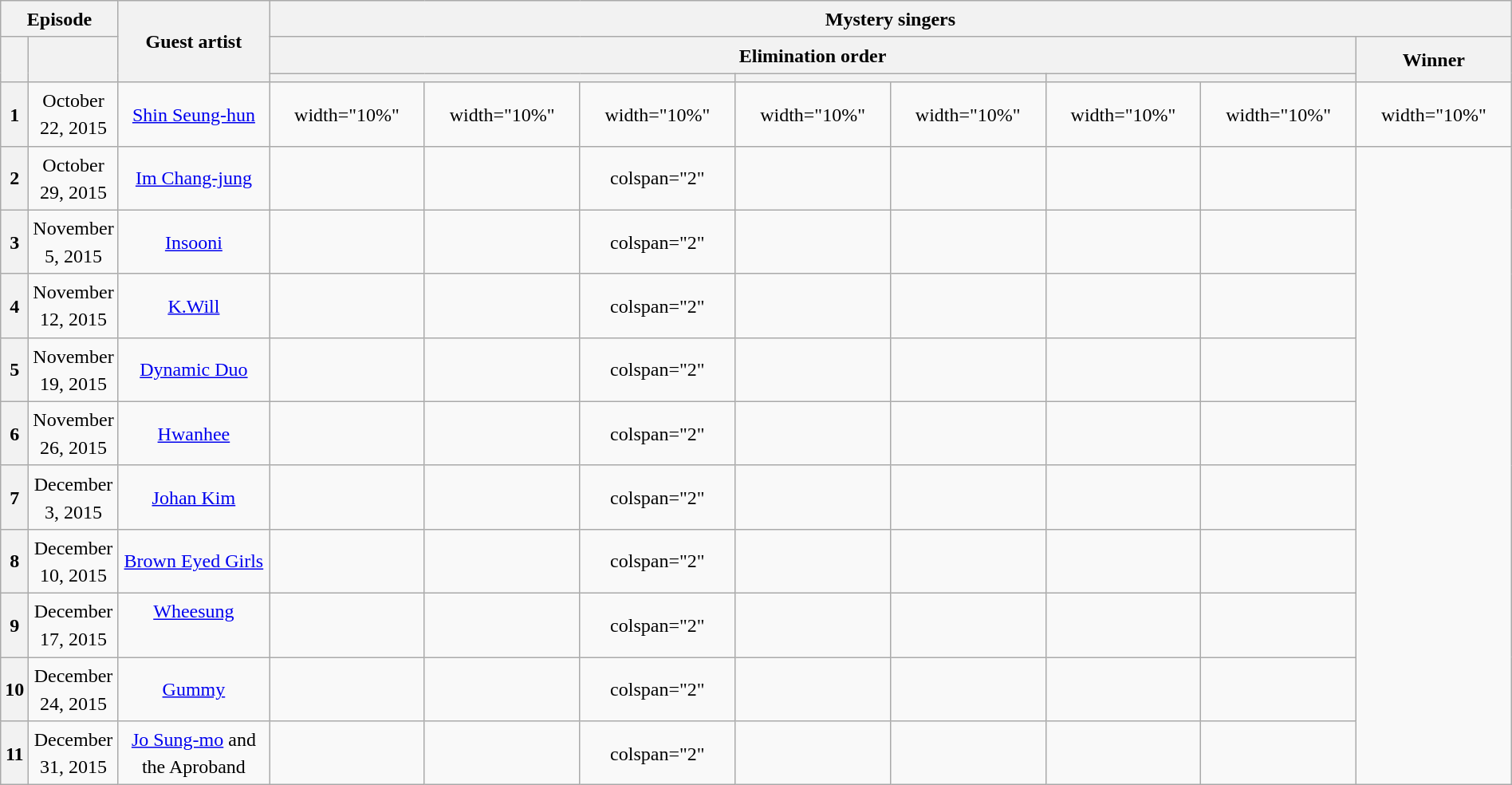<table class="wikitable plainrowheaders mw-collapsible" style="text-align:center; line-height:23px; width:100%;">
<tr>
<th colspan="2" width="1%">Episode</th>
<th rowspan="3" width="10%">Guest artist</th>
<th colspan="8">Mystery singers<br></th>
</tr>
<tr>
<th rowspan="2"></th>
<th rowspan="2"></th>
<th colspan="7">Elimination order</th>
<th rowspan="2">Winner</th>
</tr>
<tr>
<th colspan="3"></th>
<th colspan="2"></th>
<th colspan="2"></th>
</tr>
<tr>
<th>1</th>
<td>October 22, 2015</td>
<td><a href='#'>Shin Seung-hun</a><br></td>
<td>width="10%" </td>
<td>width="10%" </td>
<td>width="10%" </td>
<td>width="10%" </td>
<td>width="10%" </td>
<td>width="10%" </td>
<td>width="10%" </td>
<td>width="10%" </td>
</tr>
<tr>
<th>2</th>
<td>October 29, 2015</td>
<td><a href='#'>Im Chang-jung</a><br></td>
<td></td>
<td></td>
<td>colspan="2"</td>
<td></td>
<td></td>
<td></td>
<td></td>
</tr>
<tr>
<th>3</th>
<td>November 5, 2015</td>
<td><a href='#'>Insooni</a><br></td>
<td></td>
<td></td>
<td>colspan="2"</td>
<td></td>
<td></td>
<td></td>
<td></td>
</tr>
<tr>
<th>4</th>
<td>November 12, 2015</td>
<td><a href='#'>K.Will</a><br></td>
<td></td>
<td></td>
<td>colspan="2"</td>
<td></td>
<td></td>
<td></td>
<td></td>
</tr>
<tr>
<th>5</th>
<td>November 19, 2015</td>
<td><a href='#'>Dynamic Duo</a><br></td>
<td></td>
<td></td>
<td>colspan="2"</td>
<td></td>
<td></td>
<td></td>
<td></td>
</tr>
<tr>
<th>6</th>
<td>November 26, 2015</td>
<td><a href='#'>Hwanhee</a><br></td>
<td></td>
<td></td>
<td>colspan="2"</td>
<td></td>
<td></td>
<td></td>
<td></td>
</tr>
<tr>
<th>7</th>
<td>December 3, 2015</td>
<td><a href='#'>Johan Kim</a><br></td>
<td></td>
<td></td>
<td>colspan="2"</td>
<td></td>
<td></td>
<td></td>
<td></td>
</tr>
<tr>
<th>8</th>
<td>December 10, 2015</td>
<td><a href='#'>Brown Eyed Girls</a><br></td>
<td></td>
<td></td>
<td>colspan="2"</td>
<td></td>
<td></td>
<td></td>
<td></td>
</tr>
<tr>
<th>9</th>
<td>December 17, 2015</td>
<td><a href='#'>Wheesung</a><br><br></td>
<td></td>
<td></td>
<td>colspan="2"</td>
<td></td>
<td></td>
<td></td>
<td></td>
</tr>
<tr>
<th>10</th>
<td>December 24, 2015</td>
<td><a href='#'>Gummy</a><br></td>
<td></td>
<td></td>
<td>colspan="2"</td>
<td></td>
<td></td>
<td></td>
<td></td>
</tr>
<tr>
<th>11</th>
<td>December 31, 2015</td>
<td><a href='#'>Jo Sung-mo</a> and the Aproband</td>
<td></td>
<td></td>
<td>colspan="2"</td>
<td></td>
<td></td>
<td></td>
<td></td>
</tr>
</table>
